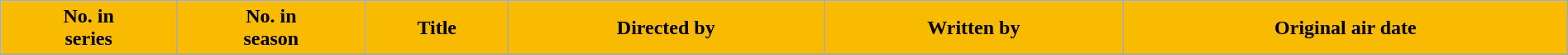<table class="wikitable plainrowheaders" style="width:100%;">
<tr>
<th style="background: #F9BB00">No. in<br>series</th>
<th style="background: #F9BB00">No. in<br>season</th>
<th style="background: #F9BB00">Title</th>
<th style="background: #F9BB00">Directed by</th>
<th style="background: #F9BB00">Written by</th>
<th style="background: #F9BB00">Original air date</th>
</tr>
<tr>
</tr>
</table>
